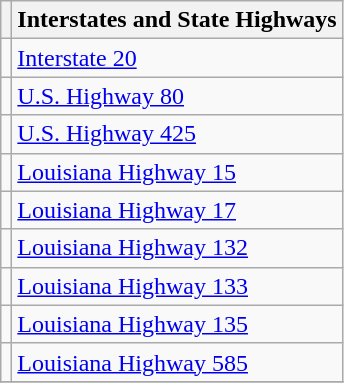<table class="wikitable">
<tr>
<th></th>
<th>Interstates and State Highways</th>
</tr>
<tr>
<td></td>
<td><a href='#'>Interstate 20</a></td>
</tr>
<tr>
<td></td>
<td><a href='#'>U.S. Highway 80</a></td>
</tr>
<tr>
<td></td>
<td><a href='#'>U.S. Highway 425</a></td>
</tr>
<tr>
<td></td>
<td><a href='#'>Louisiana Highway 15</a></td>
</tr>
<tr>
<td></td>
<td><a href='#'>Louisiana Highway 17</a></td>
</tr>
<tr>
<td></td>
<td><a href='#'>Louisiana Highway 132</a></td>
</tr>
<tr>
<td></td>
<td><a href='#'>Louisiana Highway 133</a></td>
</tr>
<tr>
<td></td>
<td><a href='#'>Louisiana Highway 135</a></td>
</tr>
<tr>
<td></td>
<td><a href='#'>Louisiana Highway 585</a></td>
</tr>
<tr>
</tr>
</table>
